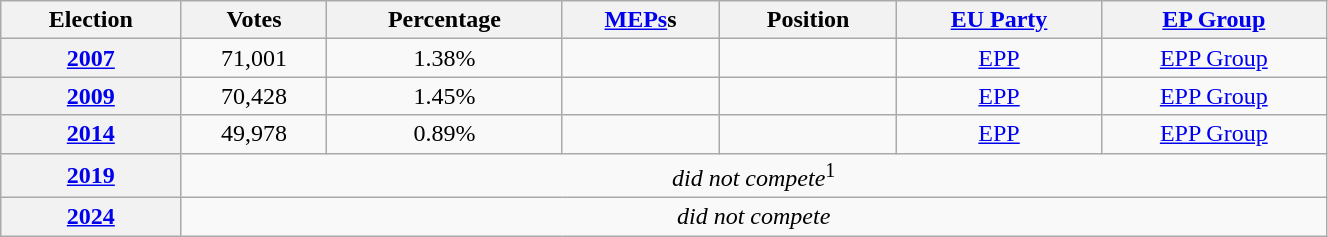<table class=wikitable style="text-align: right;" width=70%>
<tr>
<th>Election</th>
<th>Votes</th>
<th>Percentage</th>
<th><a href='#'>MEPs</a>s</th>
<th>Position</th>
<th><a href='#'>EU Party</a></th>
<th><a href='#'>EP Group</a></th>
</tr>
<tr style="text-align:center;">
<th><a href='#'>2007</a></th>
<td>71,001</td>
<td>1.38%</td>
<td></td>
<td></td>
<td><a href='#'>EPP</a></td>
<td><a href='#'>EPP Group</a></td>
</tr>
<tr style="text-align:center;">
<th><a href='#'>2009</a></th>
<td>70,428</td>
<td>1.45%</td>
<td></td>
<td></td>
<td><a href='#'>EPP</a></td>
<td><a href='#'>EPP Group</a></td>
</tr>
<tr style="text-align:center;">
<th><a href='#'>2014</a></th>
<td>49,978</td>
<td>0.89%</td>
<td></td>
<td></td>
<td><a href='#'>EPP</a></td>
<td><a href='#'>EPP Group</a></td>
</tr>
<tr style="text-align:center;">
<th><a href='#'>2019</a></th>
<td colspan=6><em>did not compete</em><sup>1</sup></td>
</tr>
<tr style="text-align:center;">
<th><a href='#'>2024</a></th>
<td colspan=6><em>did not compete</em></td>
</tr>
</table>
